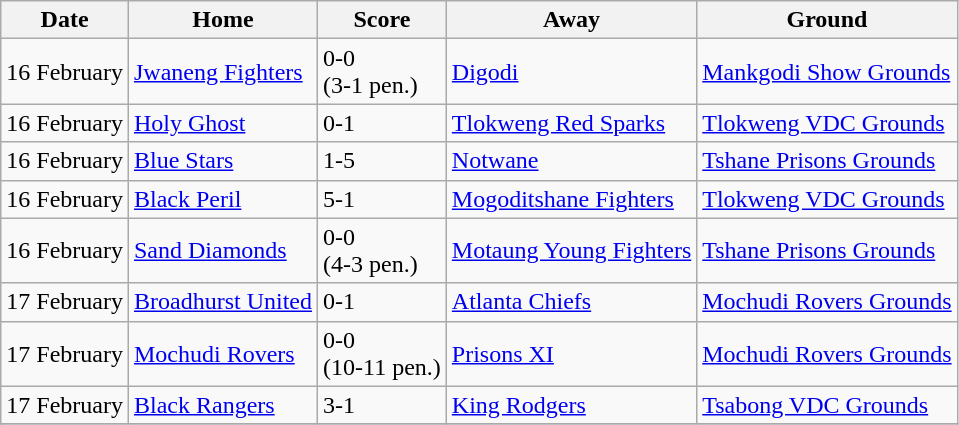<table class="wikitable sortable">
<tr>
<th>Date</th>
<th>Home</th>
<th>Score</th>
<th>Away</th>
<th>Ground</th>
</tr>
<tr>
<td>16 February</td>
<td><a href='#'>Jwaneng Fighters</a></td>
<td>0-0<br>(3-1 pen.)</td>
<td><a href='#'>Digodi</a></td>
<td><a href='#'>Mankgodi Show Grounds</a></td>
</tr>
<tr>
<td>16 February</td>
<td><a href='#'>Holy Ghost</a></td>
<td>0-1</td>
<td><a href='#'>Tlokweng Red Sparks</a></td>
<td><a href='#'>Tlokweng VDC Grounds</a></td>
</tr>
<tr>
<td>16 February</td>
<td><a href='#'>Blue Stars</a></td>
<td>1-5</td>
<td><a href='#'>Notwane</a></td>
<td><a href='#'>Tshane Prisons Grounds</a></td>
</tr>
<tr>
<td>16 February</td>
<td><a href='#'>Black Peril</a></td>
<td>5-1</td>
<td><a href='#'>Mogoditshane Fighters</a></td>
<td><a href='#'>Tlokweng VDC Grounds</a></td>
</tr>
<tr>
<td>16 February</td>
<td><a href='#'>Sand Diamonds</a></td>
<td>0-0<br>(4-3 pen.)</td>
<td><a href='#'>Motaung Young Fighters</a></td>
<td><a href='#'>Tshane Prisons Grounds</a></td>
</tr>
<tr>
<td>17 February</td>
<td><a href='#'>Broadhurst United</a></td>
<td>0-1</td>
<td><a href='#'>Atlanta Chiefs</a></td>
<td><a href='#'>Mochudi Rovers Grounds</a></td>
</tr>
<tr>
<td>17 February</td>
<td><a href='#'>Mochudi Rovers</a></td>
<td>0-0<br>(10-11 pen.)</td>
<td><a href='#'>Prisons XI</a></td>
<td><a href='#'>Mochudi Rovers Grounds</a></td>
</tr>
<tr>
<td>17 February</td>
<td><a href='#'>Black Rangers</a></td>
<td>3-1</td>
<td><a href='#'>King Rodgers</a></td>
<td><a href='#'>Tsabong VDC Grounds</a></td>
</tr>
<tr>
</tr>
</table>
